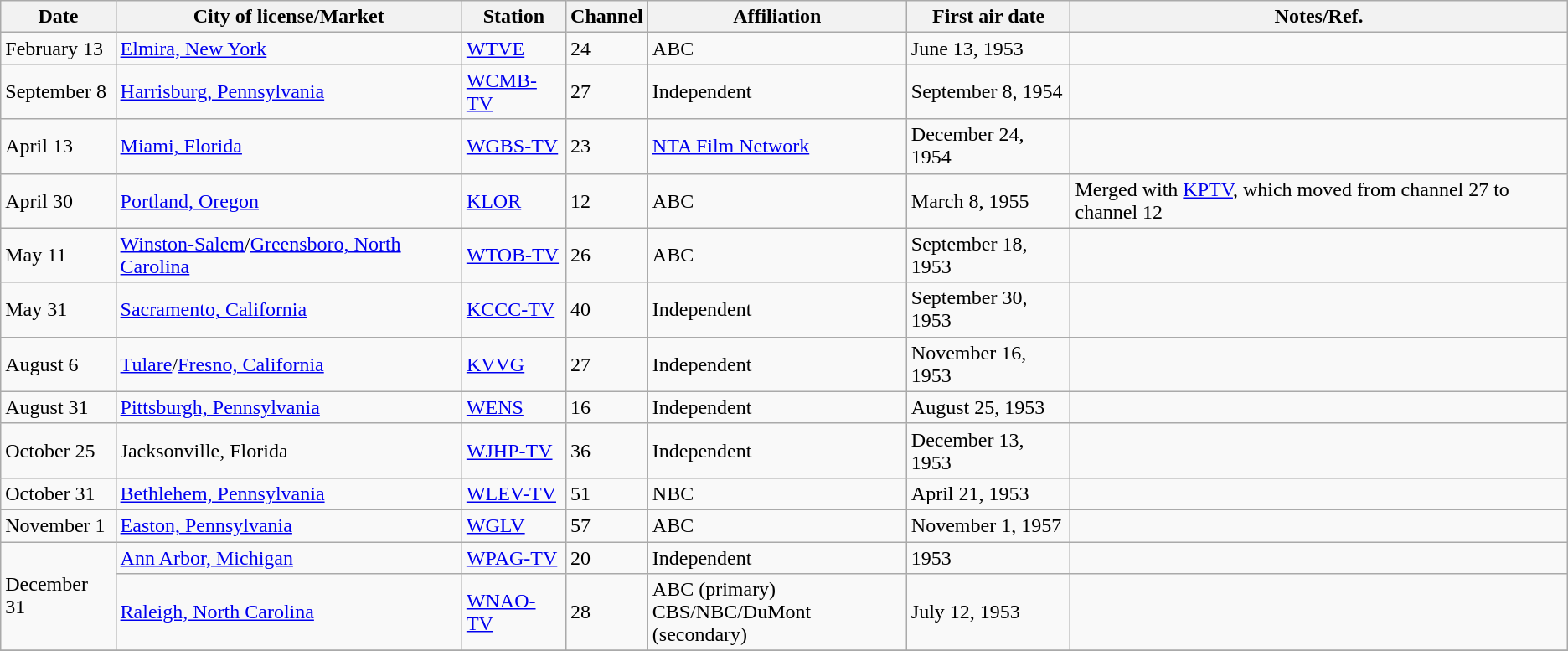<table class="wikitable unsortable">
<tr>
<th>Date</th>
<th>City of license/Market</th>
<th>Station</th>
<th>Channel</th>
<th>Affiliation</th>
<th>First air date</th>
<th>Notes/Ref.</th>
</tr>
<tr>
<td>February 13</td>
<td><a href='#'>Elmira, New York</a></td>
<td><a href='#'>WTVE</a></td>
<td>24</td>
<td>ABC</td>
<td>June 13, 1953</td>
<td></td>
</tr>
<tr>
<td>September 8</td>
<td><a href='#'>Harrisburg, Pennsylvania</a></td>
<td><a href='#'>WCMB-TV</a></td>
<td>27</td>
<td>Independent</td>
<td>September 8, 1954</td>
<td></td>
</tr>
<tr>
<td>April 13</td>
<td><a href='#'>Miami, Florida</a></td>
<td><a href='#'>WGBS-TV</a></td>
<td>23</td>
<td><a href='#'>NTA Film Network</a></td>
<td>December 24, 1954</td>
<td></td>
</tr>
<tr>
<td>April 30</td>
<td><a href='#'>Portland, Oregon</a></td>
<td><a href='#'>KLOR</a></td>
<td>12</td>
<td>ABC</td>
<td>March 8, 1955</td>
<td>Merged with <a href='#'>KPTV</a>, which moved from channel 27 to channel 12</td>
</tr>
<tr>
<td>May 11</td>
<td><a href='#'>Winston-Salem</a>/<a href='#'>Greensboro, North Carolina</a></td>
<td><a href='#'>WTOB-TV</a></td>
<td>26</td>
<td>ABC</td>
<td>September 18, 1953</td>
</tr>
<tr>
<td>May 31</td>
<td><a href='#'>Sacramento, California</a></td>
<td><a href='#'>KCCC-TV</a></td>
<td>40</td>
<td>Independent</td>
<td>September 30, 1953</td>
<td></td>
</tr>
<tr>
<td>August 6</td>
<td><a href='#'>Tulare</a>/<a href='#'>Fresno, California</a></td>
<td><a href='#'>KVVG</a></td>
<td>27</td>
<td>Independent</td>
<td>November 16, 1953</td>
<td></td>
</tr>
<tr>
<td>August 31</td>
<td><a href='#'>Pittsburgh, Pennsylvania</a></td>
<td><a href='#'>WENS</a></td>
<td>16</td>
<td>Independent</td>
<td>August 25, 1953</td>
<td></td>
</tr>
<tr>
<td>October 25</td>
<td>Jacksonville, Florida</td>
<td><a href='#'>WJHP-TV</a></td>
<td>36</td>
<td>Independent</td>
<td>December 13, 1953</td>
<td></td>
</tr>
<tr>
<td>October 31</td>
<td><a href='#'>Bethlehem, Pennsylvania</a></td>
<td><a href='#'>WLEV-TV</a></td>
<td>51</td>
<td>NBC</td>
<td>April 21, 1953</td>
<td></td>
</tr>
<tr>
<td>November 1</td>
<td><a href='#'>Easton, Pennsylvania</a></td>
<td><a href='#'>WGLV</a></td>
<td>57</td>
<td>ABC</td>
<td>November 1, 1957</td>
<td></td>
</tr>
<tr>
<td rowspan=2>December 31</td>
<td><a href='#'>Ann Arbor, Michigan</a></td>
<td><a href='#'>WPAG-TV</a></td>
<td>20</td>
<td>Independent</td>
<td>1953</td>
</tr>
<tr>
<td><a href='#'>Raleigh, North Carolina</a></td>
<td><a href='#'>WNAO-TV</a></td>
<td>28</td>
<td>ABC (primary) <br> CBS/NBC/DuMont (secondary)</td>
<td>July 12, 1953</td>
<td></td>
</tr>
<tr>
</tr>
</table>
